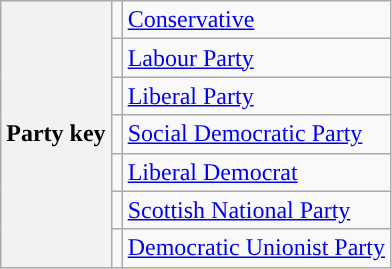<table class=wikitable>
<tr>
<th rowspan=12>Party key</th>
<td style="background: "></td>
<td><a href='#'>Conservative</a></td>
</tr>
<tr>
<td style="background: "></td>
<td><a href='#'>Labour Party</a></td>
</tr>
<tr>
<td style="background: "></td>
<td><a href='#'>Liberal Party</a></td>
</tr>
<tr>
<td style="background: "></td>
<td><a href='#'>Social Democratic Party</a></td>
</tr>
<tr>
<td style="background: "></td>
<td><a href='#'>Liberal Democrat</a></td>
</tr>
<tr>
<td style="background: "></td>
<td><a href='#'>Scottish National Party</a></td>
</tr>
<tr>
<td style="background: "></td>
<td><a href='#'>Democratic Unionist Party</a></td>
</tr>
</table>
